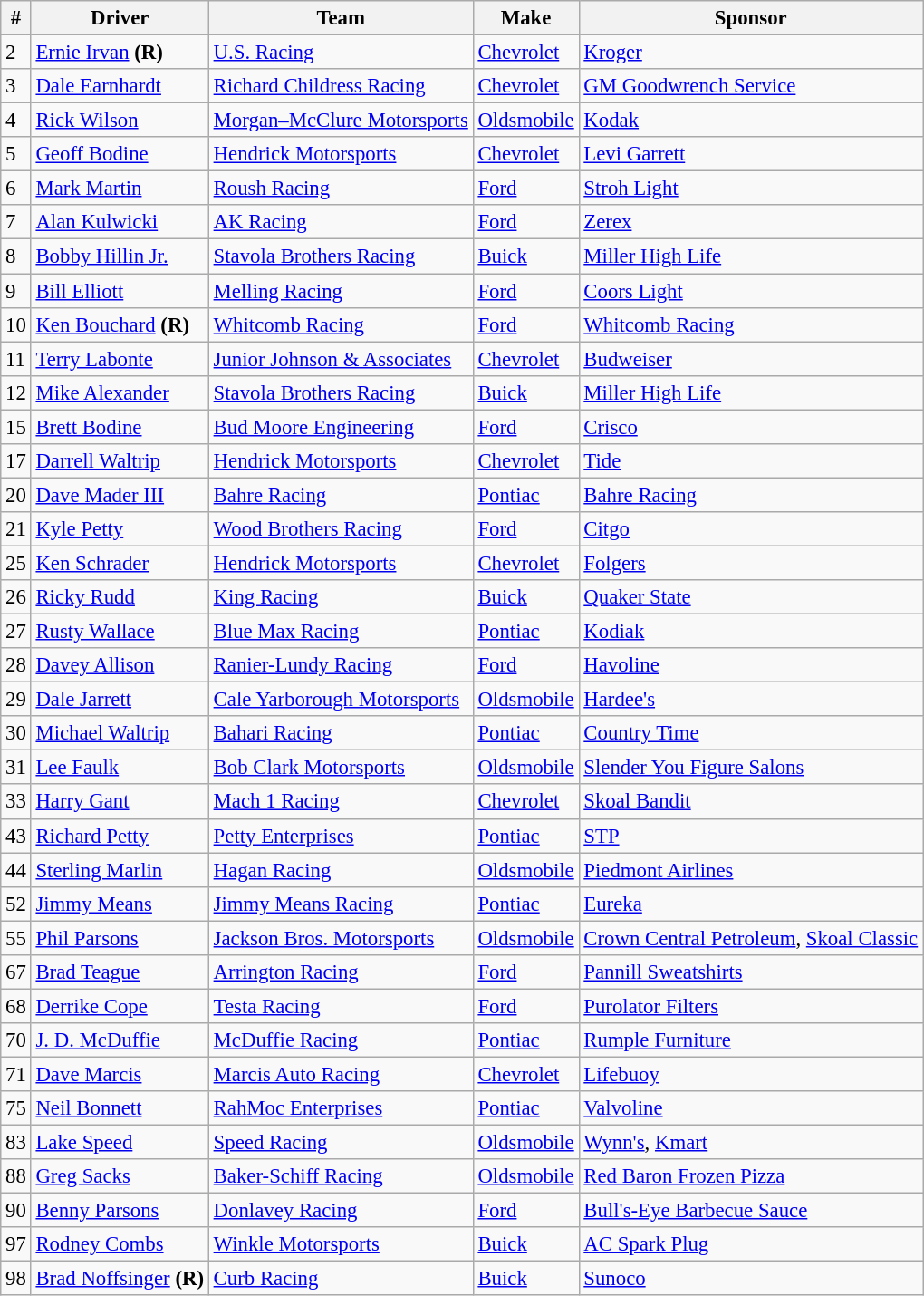<table class="wikitable" style="font-size:95%">
<tr>
<th>#</th>
<th>Driver</th>
<th>Team</th>
<th>Make</th>
<th>Sponsor</th>
</tr>
<tr>
<td>2</td>
<td><a href='#'>Ernie Irvan</a> <strong>(R)</strong></td>
<td><a href='#'>U.S. Racing</a></td>
<td><a href='#'>Chevrolet</a></td>
<td><a href='#'>Kroger</a></td>
</tr>
<tr>
<td>3</td>
<td><a href='#'>Dale Earnhardt</a></td>
<td><a href='#'>Richard Childress Racing</a></td>
<td><a href='#'>Chevrolet</a></td>
<td><a href='#'>GM Goodwrench Service</a></td>
</tr>
<tr>
<td>4</td>
<td><a href='#'>Rick Wilson</a></td>
<td><a href='#'>Morgan–McClure Motorsports</a></td>
<td><a href='#'>Oldsmobile</a></td>
<td><a href='#'>Kodak</a></td>
</tr>
<tr>
<td>5</td>
<td><a href='#'>Geoff Bodine</a></td>
<td><a href='#'>Hendrick Motorsports</a></td>
<td><a href='#'>Chevrolet</a></td>
<td><a href='#'>Levi Garrett</a></td>
</tr>
<tr>
<td>6</td>
<td><a href='#'>Mark Martin</a></td>
<td><a href='#'>Roush Racing</a></td>
<td><a href='#'>Ford</a></td>
<td><a href='#'>Stroh Light</a></td>
</tr>
<tr>
<td>7</td>
<td><a href='#'>Alan Kulwicki</a></td>
<td><a href='#'>AK Racing</a></td>
<td><a href='#'>Ford</a></td>
<td><a href='#'>Zerex</a></td>
</tr>
<tr>
<td>8</td>
<td><a href='#'>Bobby Hillin Jr.</a></td>
<td><a href='#'>Stavola Brothers Racing</a></td>
<td><a href='#'>Buick</a></td>
<td><a href='#'>Miller High Life</a></td>
</tr>
<tr>
<td>9</td>
<td><a href='#'>Bill Elliott</a></td>
<td><a href='#'>Melling Racing</a></td>
<td><a href='#'>Ford</a></td>
<td><a href='#'>Coors Light</a></td>
</tr>
<tr>
<td>10</td>
<td><a href='#'>Ken Bouchard</a> <strong>(R)</strong></td>
<td><a href='#'>Whitcomb Racing</a></td>
<td><a href='#'>Ford</a></td>
<td><a href='#'>Whitcomb Racing</a></td>
</tr>
<tr>
<td>11</td>
<td><a href='#'>Terry Labonte</a></td>
<td><a href='#'>Junior Johnson & Associates</a></td>
<td><a href='#'>Chevrolet</a></td>
<td><a href='#'>Budweiser</a></td>
</tr>
<tr>
<td>12</td>
<td><a href='#'>Mike Alexander</a></td>
<td><a href='#'>Stavola Brothers Racing</a></td>
<td><a href='#'>Buick</a></td>
<td><a href='#'>Miller High Life</a></td>
</tr>
<tr>
<td>15</td>
<td><a href='#'>Brett Bodine</a></td>
<td><a href='#'>Bud Moore Engineering</a></td>
<td><a href='#'>Ford</a></td>
<td><a href='#'>Crisco</a></td>
</tr>
<tr>
<td>17</td>
<td><a href='#'>Darrell Waltrip</a></td>
<td><a href='#'>Hendrick Motorsports</a></td>
<td><a href='#'>Chevrolet</a></td>
<td><a href='#'>Tide</a></td>
</tr>
<tr>
<td>20</td>
<td><a href='#'>Dave Mader III</a></td>
<td><a href='#'>Bahre Racing</a></td>
<td><a href='#'>Pontiac</a></td>
<td><a href='#'>Bahre Racing</a></td>
</tr>
<tr>
<td>21</td>
<td><a href='#'>Kyle Petty</a></td>
<td><a href='#'>Wood Brothers Racing</a></td>
<td><a href='#'>Ford</a></td>
<td><a href='#'>Citgo</a></td>
</tr>
<tr>
<td>25</td>
<td><a href='#'>Ken Schrader</a></td>
<td><a href='#'>Hendrick Motorsports</a></td>
<td><a href='#'>Chevrolet</a></td>
<td><a href='#'>Folgers</a></td>
</tr>
<tr>
<td>26</td>
<td><a href='#'>Ricky Rudd</a></td>
<td><a href='#'>King Racing</a></td>
<td><a href='#'>Buick</a></td>
<td><a href='#'>Quaker State</a></td>
</tr>
<tr>
<td>27</td>
<td><a href='#'>Rusty Wallace</a></td>
<td><a href='#'>Blue Max Racing</a></td>
<td><a href='#'>Pontiac</a></td>
<td><a href='#'>Kodiak</a></td>
</tr>
<tr>
<td>28</td>
<td><a href='#'>Davey Allison</a></td>
<td><a href='#'>Ranier-Lundy Racing</a></td>
<td><a href='#'>Ford</a></td>
<td><a href='#'>Havoline</a></td>
</tr>
<tr>
<td>29</td>
<td><a href='#'>Dale Jarrett</a></td>
<td><a href='#'>Cale Yarborough Motorsports</a></td>
<td><a href='#'>Oldsmobile</a></td>
<td><a href='#'>Hardee's</a></td>
</tr>
<tr>
<td>30</td>
<td><a href='#'>Michael Waltrip</a></td>
<td><a href='#'>Bahari Racing</a></td>
<td><a href='#'>Pontiac</a></td>
<td><a href='#'>Country Time</a></td>
</tr>
<tr>
<td>31</td>
<td><a href='#'>Lee Faulk</a></td>
<td><a href='#'>Bob Clark Motorsports</a></td>
<td><a href='#'>Oldsmobile</a></td>
<td><a href='#'>Slender You Figure Salons</a></td>
</tr>
<tr>
<td>33</td>
<td><a href='#'>Harry Gant</a></td>
<td><a href='#'>Mach 1 Racing</a></td>
<td><a href='#'>Chevrolet</a></td>
<td><a href='#'>Skoal Bandit</a></td>
</tr>
<tr>
<td>43</td>
<td><a href='#'>Richard Petty</a></td>
<td><a href='#'>Petty Enterprises</a></td>
<td><a href='#'>Pontiac</a></td>
<td><a href='#'>STP</a></td>
</tr>
<tr>
<td>44</td>
<td><a href='#'>Sterling Marlin</a></td>
<td><a href='#'>Hagan Racing</a></td>
<td><a href='#'>Oldsmobile</a></td>
<td><a href='#'>Piedmont Airlines</a></td>
</tr>
<tr>
<td>52</td>
<td><a href='#'>Jimmy Means</a></td>
<td><a href='#'>Jimmy Means Racing</a></td>
<td><a href='#'>Pontiac</a></td>
<td><a href='#'>Eureka</a></td>
</tr>
<tr>
<td>55</td>
<td><a href='#'>Phil Parsons</a></td>
<td><a href='#'>Jackson Bros. Motorsports</a></td>
<td><a href='#'>Oldsmobile</a></td>
<td><a href='#'>Crown Central Petroleum</a>, <a href='#'>Skoal Classic</a></td>
</tr>
<tr>
<td>67</td>
<td><a href='#'>Brad Teague</a></td>
<td><a href='#'>Arrington Racing</a></td>
<td><a href='#'>Ford</a></td>
<td><a href='#'>Pannill Sweatshirts</a></td>
</tr>
<tr>
<td>68</td>
<td><a href='#'>Derrike Cope</a></td>
<td><a href='#'>Testa Racing</a></td>
<td><a href='#'>Ford</a></td>
<td><a href='#'>Purolator Filters</a></td>
</tr>
<tr>
<td>70</td>
<td><a href='#'>J. D. McDuffie</a></td>
<td><a href='#'>McDuffie Racing</a></td>
<td><a href='#'>Pontiac</a></td>
<td><a href='#'>Rumple Furniture</a></td>
</tr>
<tr>
<td>71</td>
<td><a href='#'>Dave Marcis</a></td>
<td><a href='#'>Marcis Auto Racing</a></td>
<td><a href='#'>Chevrolet</a></td>
<td><a href='#'>Lifebuoy</a></td>
</tr>
<tr>
<td>75</td>
<td><a href='#'>Neil Bonnett</a></td>
<td><a href='#'>RahMoc Enterprises</a></td>
<td><a href='#'>Pontiac</a></td>
<td><a href='#'>Valvoline</a></td>
</tr>
<tr>
<td>83</td>
<td><a href='#'>Lake Speed</a></td>
<td><a href='#'>Speed Racing</a></td>
<td><a href='#'>Oldsmobile</a></td>
<td><a href='#'>Wynn's</a>, <a href='#'>Kmart</a></td>
</tr>
<tr>
<td>88</td>
<td><a href='#'>Greg Sacks</a></td>
<td><a href='#'>Baker-Schiff Racing</a></td>
<td><a href='#'>Oldsmobile</a></td>
<td><a href='#'>Red Baron Frozen Pizza</a></td>
</tr>
<tr>
<td>90</td>
<td><a href='#'>Benny Parsons</a></td>
<td><a href='#'>Donlavey Racing</a></td>
<td><a href='#'>Ford</a></td>
<td><a href='#'>Bull's-Eye Barbecue Sauce</a></td>
</tr>
<tr>
<td>97</td>
<td><a href='#'>Rodney Combs</a></td>
<td><a href='#'>Winkle Motorsports</a></td>
<td><a href='#'>Buick</a></td>
<td><a href='#'>AC Spark Plug</a></td>
</tr>
<tr>
<td>98</td>
<td><a href='#'>Brad Noffsinger</a> <strong>(R)</strong></td>
<td><a href='#'>Curb Racing</a></td>
<td><a href='#'>Buick</a></td>
<td><a href='#'>Sunoco</a></td>
</tr>
</table>
